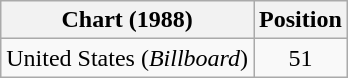<table class="wikitable sortable">
<tr>
<th align="left">Chart (1988)</th>
<th align="center">Position</th>
</tr>
<tr>
<td>United States (<em>Billboard</em>)</td>
<td style="text-align:center;">51</td>
</tr>
</table>
